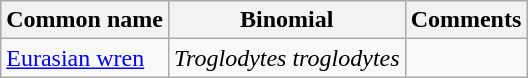<table class="wikitable">
<tr>
<th>Common name</th>
<th>Binomial</th>
<th>Comments</th>
</tr>
<tr>
<td><a href='#'>Eurasian wren</a></td>
<td><em>Troglodytes troglodytes</em></td>
<td></td>
</tr>
</table>
